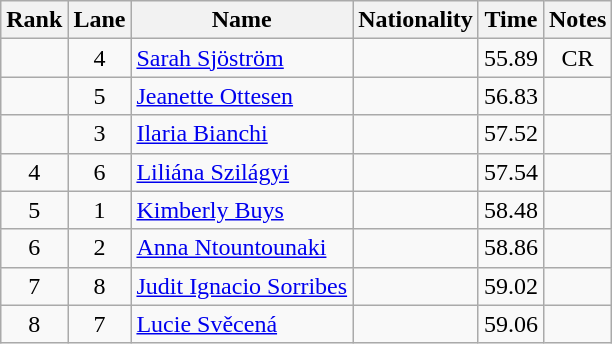<table class="wikitable sortable" style="text-align:center">
<tr>
<th>Rank</th>
<th>Lane</th>
<th>Name</th>
<th>Nationality</th>
<th>Time</th>
<th>Notes</th>
</tr>
<tr>
<td></td>
<td>4</td>
<td align=left><a href='#'>Sarah Sjöström</a></td>
<td align=left></td>
<td>55.89</td>
<td>CR</td>
</tr>
<tr>
<td></td>
<td>5</td>
<td align=left><a href='#'>Jeanette Ottesen</a></td>
<td align=left></td>
<td>56.83</td>
<td></td>
</tr>
<tr>
<td></td>
<td>3</td>
<td align=left><a href='#'>Ilaria Bianchi</a></td>
<td align=left></td>
<td>57.52</td>
<td></td>
</tr>
<tr>
<td>4</td>
<td>6</td>
<td align=left><a href='#'>Liliána Szilágyi</a></td>
<td align=left></td>
<td>57.54</td>
<td></td>
</tr>
<tr>
<td>5</td>
<td>1</td>
<td align=left><a href='#'>Kimberly Buys</a></td>
<td align=left></td>
<td>58.48</td>
<td></td>
</tr>
<tr>
<td>6</td>
<td>2</td>
<td align=left><a href='#'>Anna Ntountounaki</a></td>
<td align=left></td>
<td>58.86</td>
<td></td>
</tr>
<tr>
<td>7</td>
<td>8</td>
<td align=left><a href='#'>Judit Ignacio Sorribes</a></td>
<td align=left></td>
<td>59.02</td>
<td></td>
</tr>
<tr>
<td>8</td>
<td>7</td>
<td align=left><a href='#'>Lucie Svěcená</a></td>
<td align=left></td>
<td>59.06</td>
<td></td>
</tr>
</table>
